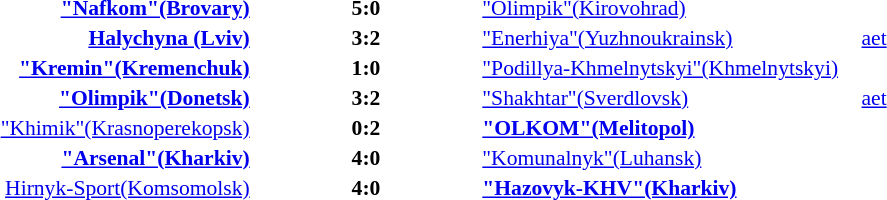<table width=100% cellspacing=1>
<tr>
<th width=20%></th>
<th width=12%></th>
<th width=20%></th>
<th></th>
</tr>
<tr style=font-size:90%>
<td align=right><strong><a href='#'>"Nafkom"(Brovary)</a></strong></td>
<td align=center><strong>5:0</strong></td>
<td><a href='#'>"Olimpik"(Kirovohrad)</a></td>
</tr>
<tr style=font-size:90%>
<td align=right><strong><a href='#'>Halychyna (Lviv)</a></strong></td>
<td align=center><strong>3:2</strong></td>
<td><a href='#'>"Enerhiya"(Yuzhnoukrainsk)</a></td>
<td><a href='#'>aet</a></td>
</tr>
<tr style=font-size:90%>
<td align=right><strong><a href='#'>"Kremin"(Kremenchuk)</a></strong></td>
<td align=center><strong>1:0</strong></td>
<td><a href='#'>"Podillya-Khmelnytskyi"(Khmelnytskyi)</a></td>
<td></td>
</tr>
<tr style=font-size:90%>
<td align=right><strong><a href='#'>"Olimpik"(Donetsk)</a></strong></td>
<td align=center><strong>3:2</strong></td>
<td><a href='#'>"Shakhtar"(Sverdlovsk)</a></td>
<td><a href='#'>aet</a></td>
</tr>
<tr style=font-size:90%>
<td align=right><a href='#'>"Khimik"(Krasnoperekopsk)</a></td>
<td align=center><strong>0:2</strong></td>
<td><strong><a href='#'>"OLKOM"(Melitopol)</a></strong></td>
</tr>
<tr style=font-size:90%>
<td align=right><strong><a href='#'>"Arsenal"(Kharkiv)</a></strong></td>
<td align=center><strong>4:0</strong></td>
<td><a href='#'>"Komunalnyk"(Luhansk)</a></td>
<td></td>
</tr>
<tr style=font-size:90%>
<td align=right><a href='#'>Hirnyk-Sport(Komsomolsk)</a></td>
<td align=center><strong>4:0</strong></td>
<td><strong><a href='#'>"Hazovyk-KHV"(Kharkiv)</a></strong></td>
<td></td>
</tr>
</table>
